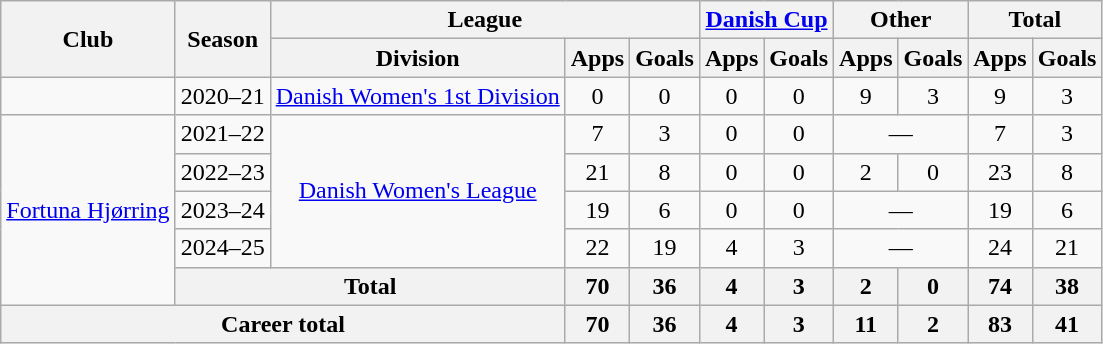<table class=wikitable style=text-align:center>
<tr>
<th rowspan=2>Club</th>
<th rowspan=2>Season</th>
<th colspan=3>League</th>
<th colspan=2><a href='#'>Danish Cup</a></th>
<th colspan=2>Other</th>
<th colspan=2>Total</th>
</tr>
<tr>
<th>Division</th>
<th>Apps</th>
<th>Goals</th>
<th>Apps</th>
<th>Goals</th>
<th>Apps</th>
<th>Goals</th>
<th>Apps</th>
<th>Goals</th>
</tr>
<tr>
<td rowspan=1></td>
<td>2020–21</td>
<td><a href='#'>Danish Women's 1st Division</a></td>
<td>0</td>
<td>0</td>
<td>0</td>
<td>0</td>
<td>9</td>
<td>3</td>
<td>9</td>
<td>3</td>
</tr>
<tr>
<td rowspan=5><a href='#'>Fortuna Hjørring</a></td>
<td>2021–22</td>
<td rowspan=4><a href='#'>Danish Women's League</a></td>
<td>7</td>
<td>3</td>
<td>0</td>
<td>0</td>
<td colspan=2>—</td>
<td>7</td>
<td>3</td>
</tr>
<tr>
<td>2022–23</td>
<td>21</td>
<td>8</td>
<td>0</td>
<td>0</td>
<td>2</td>
<td>0</td>
<td>23</td>
<td>8</td>
</tr>
<tr>
<td>2023–24</td>
<td>19</td>
<td>6</td>
<td>0</td>
<td>0</td>
<td colspan=2>—</td>
<td>19</td>
<td>6</td>
</tr>
<tr>
<td>2024–25</td>
<td>22</td>
<td>19</td>
<td>4</td>
<td>3</td>
<td colspan=2>—</td>
<td>24</td>
<td>21</td>
</tr>
<tr>
<th colspan=2>Total</th>
<th>70</th>
<th>36</th>
<th>4</th>
<th>3</th>
<th>2</th>
<th>0</th>
<th>74</th>
<th>38</th>
</tr>
<tr>
<th colspan=3>Career total</th>
<th>70</th>
<th>36</th>
<th>4</th>
<th>3</th>
<th>11</th>
<th>2</th>
<th>83</th>
<th>41</th>
</tr>
</table>
